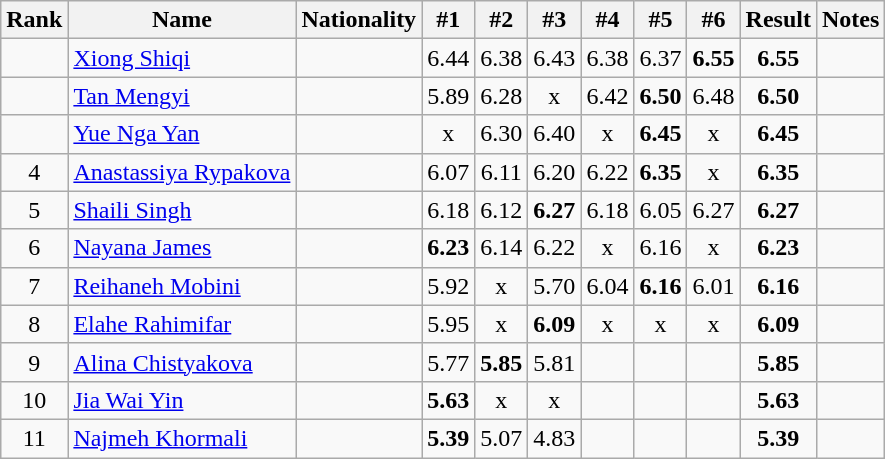<table class="wikitable sortable" style="text-align:center">
<tr>
<th>Rank</th>
<th>Name</th>
<th>Nationality</th>
<th>#1</th>
<th>#2</th>
<th>#3</th>
<th>#4</th>
<th>#5</th>
<th>#6</th>
<th>Result</th>
<th>Notes</th>
</tr>
<tr>
<td></td>
<td align=left><a href='#'>Xiong Shiqi</a></td>
<td align=left></td>
<td>6.44</td>
<td>6.38</td>
<td>6.43</td>
<td>6.38</td>
<td>6.37</td>
<td><strong>6.55</strong></td>
<td><strong>6.55</strong></td>
<td></td>
</tr>
<tr>
<td></td>
<td align=left><a href='#'>Tan Mengyi</a></td>
<td align=left></td>
<td>5.89</td>
<td>6.28</td>
<td>x</td>
<td>6.42</td>
<td><strong>6.50</strong></td>
<td>6.48</td>
<td><strong>6.50</strong></td>
<td></td>
</tr>
<tr>
<td></td>
<td align=left><a href='#'>Yue Nga Yan</a></td>
<td align=left></td>
<td>x</td>
<td>6.30</td>
<td>6.40</td>
<td>x</td>
<td><strong>6.45</strong></td>
<td>x</td>
<td><strong>6.45</strong></td>
<td></td>
</tr>
<tr>
<td>4</td>
<td align=left><a href='#'>Anastassiya Rypakova</a></td>
<td align=left></td>
<td>6.07</td>
<td>6.11</td>
<td>6.20</td>
<td>6.22</td>
<td><strong>6.35</strong></td>
<td>x</td>
<td><strong>6.35</strong></td>
<td></td>
</tr>
<tr>
<td>5</td>
<td align=left><a href='#'>Shaili Singh</a></td>
<td align=left></td>
<td>6.18</td>
<td>6.12</td>
<td><strong>6.27</strong></td>
<td>6.18</td>
<td>6.05</td>
<td>6.27</td>
<td><strong>6.27</strong></td>
<td></td>
</tr>
<tr>
<td>6</td>
<td align=left><a href='#'>Nayana James</a></td>
<td align=left></td>
<td><strong>6.23</strong></td>
<td>6.14</td>
<td>6.22</td>
<td>x</td>
<td>6.16</td>
<td>x</td>
<td><strong>6.23</strong></td>
<td></td>
</tr>
<tr>
<td>7</td>
<td align=left><a href='#'>Reihaneh Mobini</a></td>
<td align=left></td>
<td>5.92</td>
<td>x</td>
<td>5.70</td>
<td>6.04</td>
<td><strong>6.16</strong></td>
<td>6.01</td>
<td><strong>6.16</strong></td>
<td></td>
</tr>
<tr>
<td>8</td>
<td align=left><a href='#'>Elahe Rahimifar</a></td>
<td align=left></td>
<td>5.95</td>
<td>x</td>
<td><strong>6.09</strong></td>
<td>x</td>
<td>x</td>
<td>x</td>
<td><strong>6.09</strong></td>
<td></td>
</tr>
<tr>
<td>9</td>
<td align=left><a href='#'>Alina Chistyakova</a></td>
<td align=left></td>
<td>5.77</td>
<td><strong>5.85</strong></td>
<td>5.81</td>
<td></td>
<td></td>
<td></td>
<td><strong>5.85</strong></td>
<td></td>
</tr>
<tr>
<td>10</td>
<td align=left><a href='#'>Jia Wai Yin</a></td>
<td align=left></td>
<td><strong>5.63</strong></td>
<td>x</td>
<td>x</td>
<td></td>
<td></td>
<td></td>
<td><strong>5.63</strong></td>
<td></td>
</tr>
<tr>
<td>11</td>
<td align=left><a href='#'>Najmeh Khormali</a></td>
<td align=left></td>
<td><strong>5.39</strong></td>
<td>5.07</td>
<td>4.83</td>
<td></td>
<td></td>
<td></td>
<td><strong>5.39</strong></td>
<td></td>
</tr>
</table>
